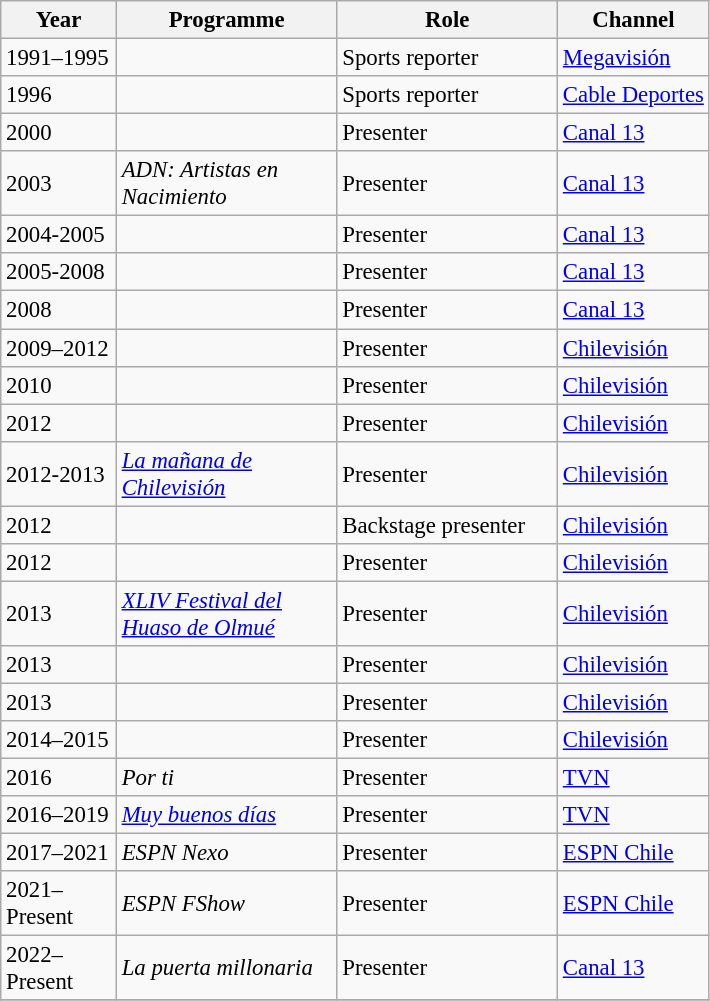<table class="wikitable" style="font-size:95%;">
<tr>
<th width="70">Year</th>
<th width="140">Programme</th>
<th width="140">Role</th>
<th>Channel</th>
</tr>
<tr>
<td>1991–1995</td>
<td></td>
<td>Sports reporter</td>
<td><a href='#'>Megavisión</a></td>
</tr>
<tr>
<td>1996</td>
<td></td>
<td>Sports reporter</td>
<td><a href='#'>Cable Deportes</a></td>
</tr>
<tr>
<td>2000</td>
<td><em></em></td>
<td>Presenter</td>
<td><a href='#'>Canal 13</a></td>
</tr>
<tr>
<td>2003</td>
<td><em>ADN: Artistas en Nacimiento</em></td>
<td>Presenter</td>
<td><a href='#'>Canal 13</a></td>
</tr>
<tr>
<td>2004-2005</td>
<td><em></em></td>
<td>Presenter</td>
<td><a href='#'>Canal 13</a></td>
</tr>
<tr>
<td>2005-2008</td>
<td><em></em></td>
<td>Presenter</td>
<td><a href='#'>Canal 13</a></td>
</tr>
<tr>
<td>2008</td>
<td><em></em></td>
<td>Presenter</td>
<td><a href='#'>Canal 13</a></td>
</tr>
<tr>
<td>2009–2012</td>
<td><em></em></td>
<td>Presenter</td>
<td><a href='#'>Chilevisión</a></td>
</tr>
<tr>
<td>2010</td>
<td><em></em></td>
<td>Presenter</td>
<td><a href='#'>Chilevisión</a></td>
</tr>
<tr>
<td>2012</td>
<td><em></em></td>
<td>Presenter</td>
<td><a href='#'>Chilevisión</a></td>
</tr>
<tr>
<td>2012-2013</td>
<td><em><a href='#'>La mañana de Chilevisión</a></em></td>
<td>Presenter</td>
<td><a href='#'>Chilevisión</a></td>
</tr>
<tr>
<td>2012</td>
<td><em></em></td>
<td>Backstage presenter</td>
<td><a href='#'>Chilevisión</a></td>
</tr>
<tr>
<td>2012</td>
<td><em></em></td>
<td>Presenter</td>
<td><a href='#'>Chilevisión</a></td>
</tr>
<tr>
<td>2013</td>
<td><em><a href='#'>XLIV Festival del Huaso de Olmué</a></em></td>
<td>Presenter</td>
<td><a href='#'>Chilevisión</a></td>
</tr>
<tr>
<td>2013</td>
<td><em></em></td>
<td>Presenter</td>
<td><a href='#'>Chilevisión</a></td>
</tr>
<tr>
<td>2013</td>
<td><em></em></td>
<td>Presenter</td>
<td><a href='#'>Chilevisión</a></td>
</tr>
<tr>
<td>2014–2015</td>
<td><em></em></td>
<td>Presenter</td>
<td><a href='#'>Chilevisión</a></td>
</tr>
<tr>
<td>2016</td>
<td><em>Por ti</em></td>
<td>Presenter</td>
<td><a href='#'>TVN</a></td>
</tr>
<tr>
<td>2016–2019</td>
<td><em><a href='#'>Muy buenos días</a></em></td>
<td>Presenter</td>
<td><a href='#'>TVN</a></td>
</tr>
<tr>
<td>2017–2021</td>
<td><em>ESPN Nexo</em></td>
<td>Presenter</td>
<td><a href='#'>ESPN Chile</a></td>
</tr>
<tr>
<td>2021–Present</td>
<td><em>ESPN FShow</em></td>
<td>Presenter</td>
<td><a href='#'>ESPN Chile</a></td>
</tr>
<tr>
<td>2022–Present</td>
<td><em>La puerta millonaria</em></td>
<td>Presenter</td>
<td><a href='#'>Canal 13</a></td>
</tr>
<tr>
</tr>
</table>
